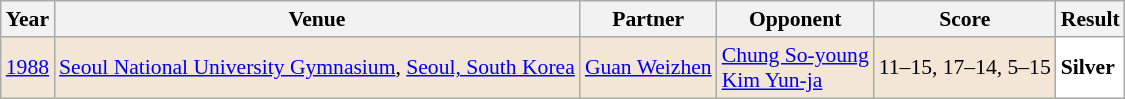<table class="sortable wikitable" style="font-size: 90%;">
<tr>
<th>Year</th>
<th>Venue</th>
<th>Partner</th>
<th>Opponent</th>
<th>Score</th>
<th>Result</th>
</tr>
<tr style="background:#F3E6D7">
<td align="center"><a href='#'>1988</a></td>
<td align="left"><a href='#'>Seoul National University Gymnasium</a>, <a href='#'>Seoul, South Korea</a></td>
<td align="left"> <a href='#'>Guan Weizhen</a></td>
<td align="left"> <a href='#'>Chung So-young</a> <br>  <a href='#'>Kim Yun-ja</a></td>
<td align="left">11–15, 17–14, 5–15</td>
<td style="text-align:left; background: white"> <strong>Silver</strong></td>
</tr>
</table>
